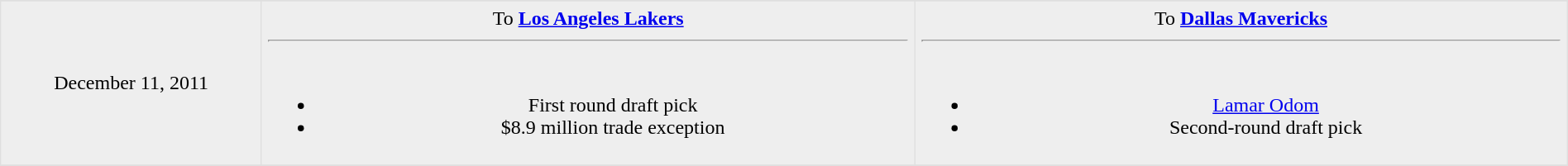<table border=1 style="border-collapse:collapse; text-align: center; width: 100%" bordercolor="#DFDFDF"  cellpadding="5">
<tr>
</tr>
<tr bgcolor="eeeeee">
<td style="width:12%">December 11, 2011</td>
<td style="width:30%" valign="top">To <strong><a href='#'>Los Angeles Lakers</a></strong><hr><br><ul><li>First round draft pick</li><li>$8.9 million trade exception</li></ul></td>
<td style="width:30%" valign="top">To <strong><a href='#'>Dallas Mavericks</a></strong><hr><br><ul><li><a href='#'>Lamar Odom</a></li><li>Second-round draft pick</li></ul></td>
</tr>
<tr>
</tr>
</table>
